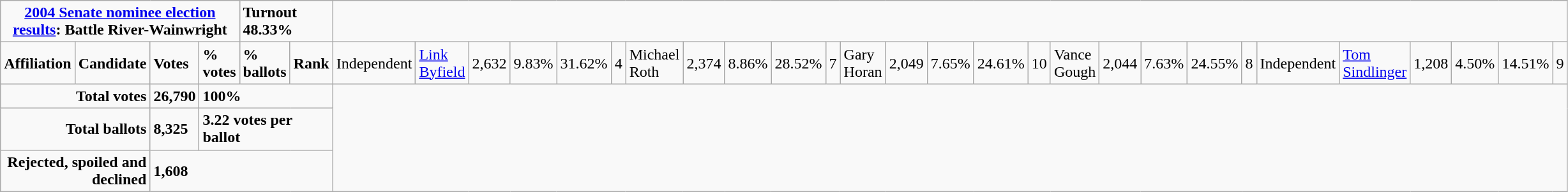<table class="wikitable">
<tr>
<td colspan="5" align=center><strong><a href='#'>2004 Senate nominee election results</a>: Battle River-Wainwright</strong></td>
<td colspan="2"><strong>Turnout 48.33%</strong></td>
</tr>
<tr>
<td colspan="2"><strong>Affiliation</strong></td>
<td><strong>Candidate</strong></td>
<td><strong>Votes</strong></td>
<td><strong>% votes</strong></td>
<td><strong>% ballots</strong></td>
<td><strong>Rank</strong><br>


</td>
<td>Independent</td>
<td><a href='#'>Link Byfield</a></td>
<td>2,632</td>
<td>9.83%</td>
<td>31.62%</td>
<td>4<br>
</td>
<td>Michael Roth</td>
<td>2,374</td>
<td>8.86%</td>
<td>28.52%</td>
<td>7<br>
</td>
<td>Gary Horan</td>
<td>2,049</td>
<td>7.65%</td>
<td>24.61%</td>
<td>10<br></td>
<td>Vance Gough</td>
<td>2,044</td>
<td>7.63%</td>
<td>24.55%</td>
<td>8<br></td>
<td>Independent</td>
<td><a href='#'>Tom Sindlinger</a></td>
<td>1,208</td>
<td>4.50%</td>
<td>14.51%</td>
<td>9</td>
</tr>
<tr>
<td colspan="3" align="right"><strong>Total votes</strong></td>
<td><strong>26,790</strong></td>
<td colspan="3"><strong>100%</strong></td>
</tr>
<tr>
<td colspan="3" align="right"><strong>Total ballots</strong></td>
<td><strong>8,325</strong></td>
<td colspan="3"><strong>3.22 votes per ballot</strong></td>
</tr>
<tr>
<td colspan="3" align="right"><strong>Rejected, spoiled and declined</strong></td>
<td colspan="4"><strong>1,608</strong></td>
</tr>
</table>
